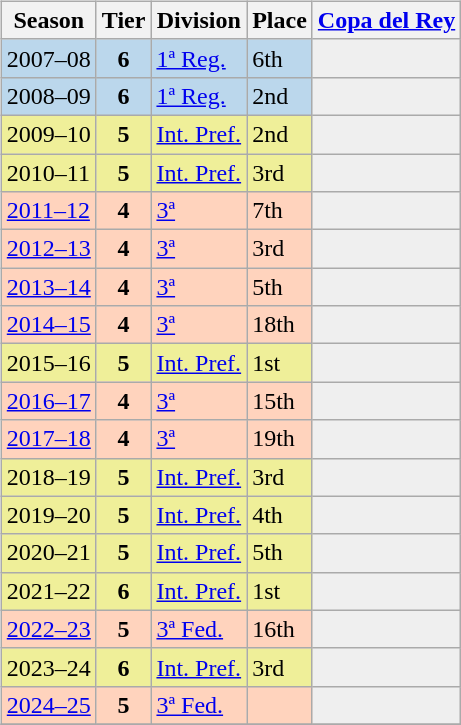<table>
<tr>
<td valign="top" width=0%><br><table class="wikitable">
<tr style="background:#f0f6fa;">
<th>Season</th>
<th>Tier</th>
<th>Division</th>
<th>Place</th>
<th><a href='#'>Copa del Rey</a></th>
</tr>
<tr>
<td style="background:#BBD7EC;">2007–08</td>
<th style="background:#BBD7EC;">6</th>
<td style="background:#BBD7EC;"><a href='#'>1ª Reg.</a></td>
<td style="background:#BBD7EC;">6th</td>
<th style="background:#efefef;"></th>
</tr>
<tr>
<td style="background:#BBD7EC;">2008–09</td>
<th style="background:#BBD7EC;">6</th>
<td style="background:#BBD7EC;"><a href='#'>1ª Reg.</a></td>
<td style="background:#BBD7EC;">2nd</td>
<th style="background:#efefef;"></th>
</tr>
<tr>
<td style="background:#EFEF99;">2009–10</td>
<th style="background:#EFEF99;">5</th>
<td style="background:#EFEF99;"><a href='#'>Int. Pref.</a></td>
<td style="background:#EFEF99;">2nd</td>
<th style="background:#efefef;"></th>
</tr>
<tr>
<td style="background:#EFEF99;">2010–11</td>
<th style="background:#EFEF99;">5</th>
<td style="background:#EFEF99;"><a href='#'>Int. Pref.</a></td>
<td style="background:#EFEF99;">3rd</td>
<th style="background:#efefef;"></th>
</tr>
<tr>
<td style="background:#FFD3BD;"><a href='#'>2011–12</a></td>
<th style="background:#FFD3BD;">4</th>
<td style="background:#FFD3BD;"><a href='#'>3ª</a></td>
<td style="background:#FFD3BD;">7th</td>
<td style="background:#efefef;"></td>
</tr>
<tr>
<td style="background:#FFD3BD;"><a href='#'>2012–13</a></td>
<th style="background:#FFD3BD;">4</th>
<td style="background:#FFD3BD;"><a href='#'>3ª</a></td>
<td style="background:#FFD3BD;">3rd</td>
<td style="background:#efefef;"></td>
</tr>
<tr>
<td style="background:#FFD3BD;"><a href='#'>2013–14</a></td>
<th style="background:#FFD3BD;">4</th>
<td style="background:#FFD3BD;"><a href='#'>3ª</a></td>
<td style="background:#FFD3BD;">5th</td>
<td style="background:#efefef;"></td>
</tr>
<tr>
<td style="background:#FFD3BD;"><a href='#'>2014–15</a></td>
<th style="background:#FFD3BD;">4</th>
<td style="background:#FFD3BD;"><a href='#'>3ª</a></td>
<td style="background:#FFD3BD;">18th</td>
<th style="background:#efefef;"></th>
</tr>
<tr>
<td style="background:#EFEF99;">2015–16</td>
<th style="background:#EFEF99;">5</th>
<td style="background:#EFEF99;"><a href='#'>Int. Pref.</a></td>
<td style="background:#EFEF99;">1st</td>
<th style="background:#efefef;"></th>
</tr>
<tr>
<td style="background:#FFD3BD;"><a href='#'>2016–17</a></td>
<th style="background:#FFD3BD;">4</th>
<td style="background:#FFD3BD;"><a href='#'>3ª</a></td>
<td style="background:#FFD3BD;">15th</td>
<th style="background:#efefef;"></th>
</tr>
<tr>
<td style="background:#FFD3BD;"><a href='#'>2017–18</a></td>
<th style="background:#FFD3BD;">4</th>
<td style="background:#FFD3BD;"><a href='#'>3ª</a></td>
<td style="background:#FFD3BD;">19th</td>
<th style="background:#efefef;"></th>
</tr>
<tr>
<td style="background:#EFEF99;">2018–19</td>
<th style="background:#EFEF99;">5</th>
<td style="background:#EFEF99;"><a href='#'>Int. Pref.</a></td>
<td style="background:#EFEF99;">3rd</td>
<th style="background:#efefef;"></th>
</tr>
<tr>
<td style="background:#EFEF99;">2019–20</td>
<th style="background:#EFEF99;">5</th>
<td style="background:#EFEF99;"><a href='#'>Int. Pref.</a></td>
<td style="background:#EFEF99;">4th</td>
<th style="background:#efefef;"></th>
</tr>
<tr>
<td style="background:#EFEF99;">2020–21</td>
<th style="background:#EFEF99;">5</th>
<td style="background:#EFEF99;"><a href='#'>Int. Pref.</a></td>
<td style="background:#EFEF99;">5th</td>
<th style="background:#efefef;"></th>
</tr>
<tr>
<td style="background:#EFEF99;">2021–22</td>
<th style="background:#EFEF99;">6</th>
<td style="background:#EFEF99;"><a href='#'>Int. Pref.</a></td>
<td style="background:#EFEF99;">1st</td>
<th style="background:#efefef;"></th>
</tr>
<tr>
<td style="background:#FFD3BD;"><a href='#'>2022–23</a></td>
<th style="background:#FFD3BD;">5</th>
<td style="background:#FFD3BD;"><a href='#'>3ª Fed.</a></td>
<td style="background:#FFD3BD;">16th</td>
<th style="background:#efefef;"></th>
</tr>
<tr>
<td style="background:#EFEF99;">2023–24</td>
<th style="background:#EFEF99;">6</th>
<td style="background:#EFEF99;"><a href='#'>Int. Pref.</a></td>
<td style="background:#EFEF99;">3rd</td>
<th style="background:#efefef;"></th>
</tr>
<tr>
<td style="background:#FFD3BD;"><a href='#'>2024–25</a></td>
<th style="background:#FFD3BD;">5</th>
<td style="background:#FFD3BD;"><a href='#'>3ª Fed.</a></td>
<td style="background:#FFD3BD;"></td>
<th style="background:#efefef;"></th>
</tr>
<tr>
</tr>
</table>
</td>
</tr>
</table>
